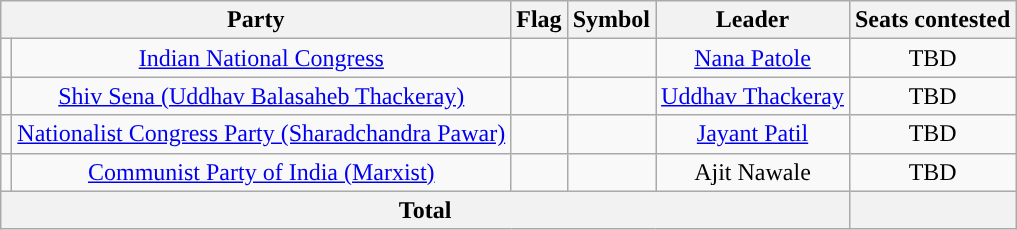<table class="wikitable" style="text-align:center;">
<tr>
<th colspan="2">Party</th>
<th>Flag</th>
<th>Symbol</th>
<th>Leader</th>
<th>Seats contested</th>
</tr>
<tr>
<td></td>
<td><a href='#'>Indian National Congress</a></td>
<td></td>
<td></td>
<td><a href='#'>Nana Patole</a></td>
<td>TBD</td>
</tr>
<tr>
<td></td>
<td><a href='#'>Shiv Sena (Uddhav Balasaheb Thackeray)</a></td>
<td></td>
<td></td>
<td><a href='#'>Uddhav Thackeray</a></td>
<td>TBD</td>
</tr>
<tr>
<td></td>
<td><a href='#'>Nationalist Congress Party (Sharadchandra Pawar)</a></td>
<td></td>
<td></td>
<td><a href='#'>Jayant Patil</a></td>
<td>TBD</td>
</tr>
<tr>
<td></td>
<td><a href='#'>Communist Party of India (Marxist)</a></td>
<td></td>
<td></td>
<td>Ajit Nawale</td>
<td>TBD</td>
</tr>
<tr>
<th colspan="5">Total</th>
<th></th>
</tr>
</table>
